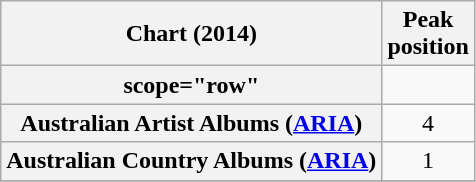<table class="wikitable sortable plainrowheaders">
<tr>
<th scope="col">Chart (2014)</th>
<th scope="col">Peak<br>position</th>
</tr>
<tr>
<th>scope="row"</th>
</tr>
<tr>
<th scope="row">Australian Artist Albums (<a href='#'>ARIA</a>)</th>
<td align="center">4</td>
</tr>
<tr>
<th scope="row">Australian Country Albums (<a href='#'>ARIA</a>)</th>
<td align="center">1</td>
</tr>
<tr>
</tr>
</table>
